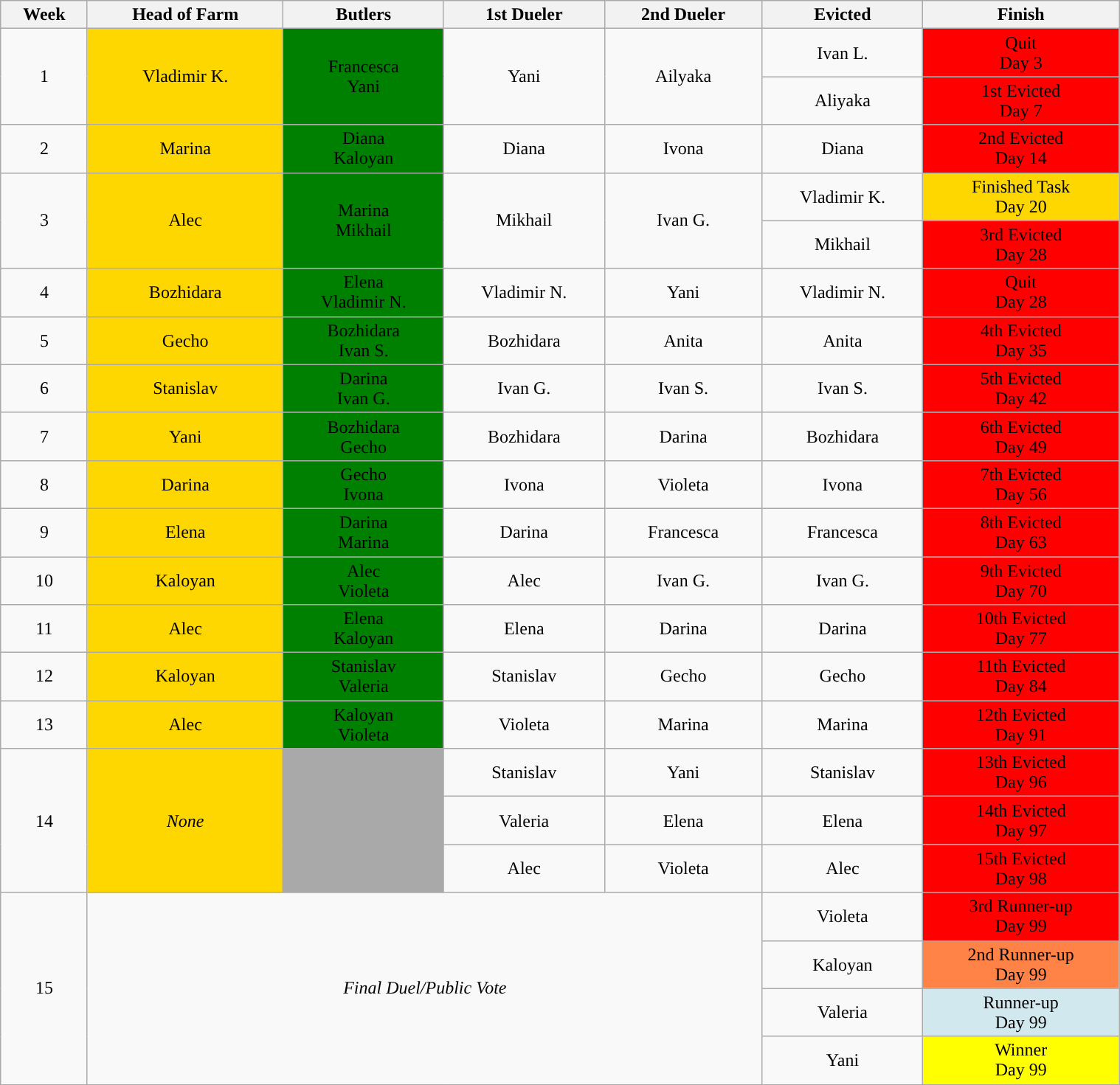<table class="wikitable" style="font-size:100%; text-align:center; width: 80%; margin-left: auto; margin-right: auto;">
<tr>
<th>Week</th>
<th>Head of Farm</th>
<th>Butlers</th>
<th>1st Dueler</th>
<th>2nd Dueler</th>
<th>Evicted</th>
<th>Finish</th>
</tr>
<tr>
<td rowspan="2">1</td>
<td rowspan="2" style="background:gold;">Vladimir K.</td>
<td rowspan="2" style="background:green;">Francesca<br>Yani</td>
<td rowspan="2">Yani</td>
<td rowspan="2">Ailyaka</td>
<td rowspan="1">Ivan L.</td>
<td rowspan="1" style="background:#ff0000">Quit<br>Day 3</td>
</tr>
<tr>
<td rowspan="1">Aliyaka</td>
<td rowspan="1" style="background:#ff0000">1st Evicted<br>Day 7</td>
</tr>
<tr>
<td>2</td>
<td style="background:gold;">Marina</td>
<td style="background:green;">Diana<br>Kaloyan</td>
<td>Diana</td>
<td>Ivona</td>
<td>Diana</td>
<td style="background:#ff0000">2nd Evicted<br>Day 14</td>
</tr>
<tr>
<td rowspan="2">3</td>
<td rowspan="2" style="background:gold;">Alec</td>
<td rowspan="2" style="background:green;">Marina<br>Mikhail</td>
<td rowspan="2">Mikhail</td>
<td rowspan="2">Ivan G.</td>
<td rowspan="1">Vladimir K.</td>
<td rowspan="1" style="background:gold">Finished Task<br>Day 20</td>
</tr>
<tr>
<td rowspan="1">Mikhail</td>
<td style="background:#ff0000">3rd Evicted<br>Day 28</td>
</tr>
<tr>
<td>4</td>
<td style="background:gold;">Bozhidara</td>
<td style="background:green;">Elena<br>Vladimir N.</td>
<td>Vladimir N.</td>
<td>Yani</td>
<td>Vladimir N.</td>
<td style="background:#ff0000">Quit<br>Day 28</td>
</tr>
<tr>
<td>5</td>
<td style="background:gold;">Gecho</td>
<td style="background:green;">Bozhidara<br>Ivan S.</td>
<td>Bozhidara</td>
<td>Anita</td>
<td>Anita</td>
<td style="background:#ff0000">4th Evicted<br>Day 35</td>
</tr>
<tr>
<td>6</td>
<td style="background:gold;">Stanislav</td>
<td style="background:green;">Darina<br>Ivan G.</td>
<td>Ivan G.</td>
<td>Ivan S.</td>
<td>Ivan S.</td>
<td style="background:#ff0000">5th Evicted<br>Day 42</td>
</tr>
<tr>
<td>7</td>
<td style="background:gold;">Yani</td>
<td style="background:green;">Bozhidara<br>Gecho</td>
<td>Bozhidara</td>
<td>Darina</td>
<td>Bozhidara</td>
<td style="background:#ff0000">6th Evicted<br>Day 49</td>
</tr>
<tr>
<td>8</td>
<td style="background:gold;">Darina</td>
<td style="background:green;">Gecho<br>Ivona</td>
<td>Ivona</td>
<td>Violeta</td>
<td>Ivona</td>
<td style="background:#ff0000">7th Evicted<br>Day 56</td>
</tr>
<tr>
<td>9</td>
<td style="background:gold;">Elena</td>
<td style="background:green;">Darina<br>Marina</td>
<td>Darina</td>
<td>Francesca</td>
<td>Francesca</td>
<td style="background:#ff0000">8th Evicted<br>Day 63</td>
</tr>
<tr>
<td>10</td>
<td style="background:gold;">Kaloyan</td>
<td style="background:green;">Alec<br>Violeta</td>
<td>Alec</td>
<td>Ivan G.</td>
<td>Ivan G.</td>
<td style="background:#ff0000">9th Evicted<br>Day 70</td>
</tr>
<tr>
<td>11</td>
<td style="background:gold;">Alec</td>
<td style="background:green;">Elena<br>Kaloyan</td>
<td>Elena</td>
<td>Darina</td>
<td>Darina</td>
<td style="background:#ff0000">10th Evicted<br>Day 77</td>
</tr>
<tr>
<td>12</td>
<td style="background:gold;">Kaloyan</td>
<td style="background:green;">Stanislav<br>Valeria</td>
<td>Stanislav</td>
<td>Gecho</td>
<td>Gecho</td>
<td style="background:#ff0000">11th Evicted<br>Day 84</td>
</tr>
<tr>
<td>13</td>
<td style="background:gold;">Alec</td>
<td style="background:green;">Kaloyan<br>Violeta</td>
<td>Violeta</td>
<td>Marina</td>
<td>Marina</td>
<td style="background:#ff0000">12th Evicted<br>Day 91</td>
</tr>
<tr>
<td rowspan="3">14</td>
<td rowspan="3" style="background:gold;"><em>None</em></td>
<td rowspan="3" bgcolor="darkgrey"></td>
<td rowspan="1">Stanislav</td>
<td rowspan="1">Yani</td>
<td rowspan="1">Stanislav</td>
<td rowspan="1" style="background:#ff0000">13th Evicted<br>Day 96</td>
</tr>
<tr>
<td rowspan="1">Valeria</td>
<td rowspan="1">Elena</td>
<td rowspan="1">Elena</td>
<td rowspan="1" style="background:#ff0000">14th Evicted<br>Day 97</td>
</tr>
<tr>
<td rowspan="1">Alec</td>
<td rowspan="1">Violeta</td>
<td rowspan="1">Alec</td>
<td rowspan="1" style="background:#ff0000">15th Evicted<br>Day 98</td>
</tr>
<tr>
<td rowspan="4">15</td>
<td colspan="4" rowspan="4"><em>Final Duel/Public Vote</em></td>
<td rowspan="1">Violeta</td>
<td rowspan="1" style="background:#ff0000;">3rd Runner-up<br>Day 99</td>
</tr>
<tr>
<td rowspan="1">Kaloyan</td>
<td rowspan="1" style="background:#FF8247;">2nd Runner-up<br>Day 99</td>
</tr>
<tr>
<td rowspan="1">Valeria</td>
<td rowspan="1" style="background:#D1E8EF">Runner-up<br>Day 99</td>
</tr>
<tr>
<td rowspan="1">Yani</td>
<td rowspan="1" style="background:yellow">Winner<br>Day 99</td>
</tr>
<tr>
</tr>
</table>
